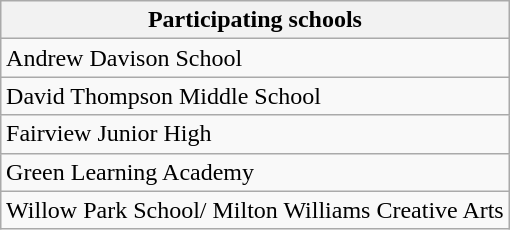<table class="wikitable" align=right>
<tr>
<th>Participating schools</th>
</tr>
<tr>
<td>Andrew Davison School</td>
</tr>
<tr>
<td>David Thompson Middle School</td>
</tr>
<tr>
<td>Fairview Junior High</td>
</tr>
<tr>
<td>Green Learning Academy</td>
</tr>
<tr>
<td>Willow Park School/ Milton Williams Creative Arts</td>
</tr>
</table>
